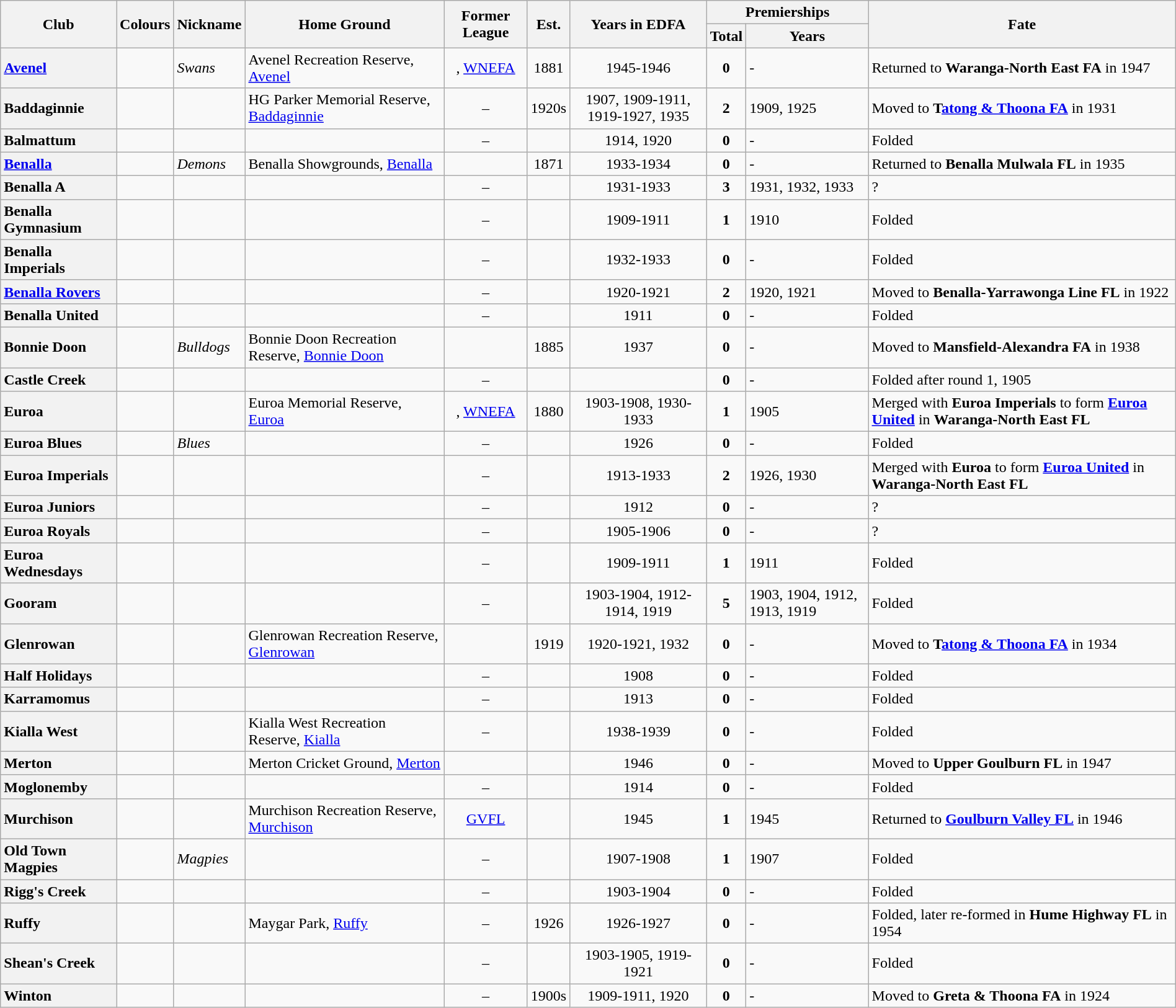<table class="wikitable sortable" style="text-align:center; width:100%">
<tr>
<th rowspan="2">Club</th>
<th rowspan="2">Colours</th>
<th rowspan="2">Nickname</th>
<th rowspan="2">Home Ground</th>
<th rowspan="2">Former League</th>
<th rowspan="2">Est.</th>
<th rowspan="2">Years in EDFA</th>
<th colspan="2">Premierships</th>
<th rowspan="2">Fate</th>
</tr>
<tr>
<th>Total</th>
<th>Years</th>
</tr>
<tr>
<th style="text-align:left"><a href='#'>Avenel</a></th>
<td></td>
<td align="left"><em>Swans</em></td>
<td align="left">Avenel Recreation Reserve, <a href='#'>Avenel</a></td>
<td>, <a href='#'>WNEFA</a></td>
<td>1881</td>
<td>1945-1946</td>
<td align="center"><strong>0</strong></td>
<td align="left">-</td>
<td align="left">Returned to <strong>Waranga-North East FA</strong> in 1947</td>
</tr>
<tr>
<th style="text-align:left">Baddaginnie</th>
<td></td>
<td></td>
<td align="left">HG Parker Memorial Reserve, <a href='#'>Baddaginnie</a></td>
<td>–</td>
<td>1920s</td>
<td>1907, 1909-1911, 1919-1927, 1935</td>
<td align="center"><strong>2</strong></td>
<td align="left">1909, 1925</td>
<td align="left">Moved to <strong>T<a href='#'>atong & Thoona FA</a></strong> in 1931</td>
</tr>
<tr>
<th style="text-align:left">Balmattum</th>
<td></td>
<td align="left"></td>
<td align="left"></td>
<td>–</td>
<td></td>
<td>1914, 1920</td>
<td align="center"><strong>0</strong></td>
<td align="left">-</td>
<td align="left">Folded</td>
</tr>
<tr>
<th style="text-align:left"><a href='#'>Benalla</a></th>
<td></td>
<td align="left"><em>Demons</em></td>
<td align="left">Benalla Showgrounds, <a href='#'>Benalla</a></td>
<td></td>
<td>1871</td>
<td>1933-1934</td>
<td align="center"><strong>0</strong></td>
<td align="left">-</td>
<td align="left">Returned to <strong>Benalla Mulwala FL</strong> in 1935</td>
</tr>
<tr>
<th style="text-align:left">Benalla A</th>
<td></td>
<td align="left"></td>
<td align="left"></td>
<td>–</td>
<td></td>
<td>1931-1933</td>
<td align="center"><strong>3</strong></td>
<td align="left">1931, 1932, 1933</td>
<td align="left">?</td>
</tr>
<tr>
<th style="text-align:left">Benalla Gymnasium</th>
<td></td>
<td align="left"></td>
<td align="left"></td>
<td>–</td>
<td></td>
<td>1909-1911</td>
<td align="center"><strong>1</strong></td>
<td align="left">1910</td>
<td align="left">Folded</td>
</tr>
<tr>
<th style="text-align:left">Benalla Imperials</th>
<td></td>
<td></td>
<td></td>
<td>–</td>
<td></td>
<td>1932-1933</td>
<td align="center"><strong>0</strong></td>
<td align="left">-</td>
<td align="left">Folded</td>
</tr>
<tr>
<th style="text-align:left"><a href='#'>Benalla Rovers</a></th>
<td></td>
<td align="left"></td>
<td></td>
<td>–</td>
<td></td>
<td>1920-1921</td>
<td align="center"><strong>2</strong></td>
<td align="left">1920, 1921</td>
<td align="left">Moved to <strong>Benalla-Yarrawonga Line FL</strong> in 1922</td>
</tr>
<tr>
<th style="text-align:left">Benalla United</th>
<td></td>
<td align="left"></td>
<td align="left"></td>
<td>–</td>
<td></td>
<td>1911</td>
<td align="center"><strong>0</strong></td>
<td align="left">-</td>
<td align="left">Folded</td>
</tr>
<tr>
<th style="text-align:left">Bonnie Doon</th>
<td></td>
<td align="left"><em>Bulldogs</em></td>
<td align="left">Bonnie Doon Recreation Reserve, <a href='#'>Bonnie Doon</a></td>
<td></td>
<td>1885</td>
<td>1937</td>
<td align="center"><strong>0</strong></td>
<td align="left">-</td>
<td align="left">Moved to <strong>Mansfield-Alexandra FA</strong> in 1938</td>
</tr>
<tr>
<th style="text-align:left">Castle Creek</th>
<td></td>
<td align="left"></td>
<td align="left"></td>
<td>–</td>
<td></td>
<td></td>
<td><strong>0</strong></td>
<td align="left">-</td>
<td align="left">Folded after round 1, 1905</td>
</tr>
<tr>
<th style="text-align:left">Euroa</th>
<td></td>
<td></td>
<td align="left">Euroa Memorial Reserve, <a href='#'>Euroa</a></td>
<td>, <a href='#'>WNEFA</a></td>
<td>1880</td>
<td>1903-1908, 1930-1933</td>
<td align="center"><strong>1</strong></td>
<td align="left">1905</td>
<td align="left">Merged with <strong>Euroa Imperials</strong> to form <strong><a href='#'>Euroa United</a></strong> in <strong>Waranga-North East FL</strong></td>
</tr>
<tr>
<th style="text-align:left">Euroa Blues</th>
<td></td>
<td align="left"><em>Blues</em></td>
<td align="left"></td>
<td>–</td>
<td></td>
<td>1926</td>
<td align="center"><strong>0</strong></td>
<td align="left">-</td>
<td align="left">Folded</td>
</tr>
<tr>
<th style="text-align:left">Euroa Imperials</th>
<td></td>
<td></td>
<td></td>
<td>–</td>
<td></td>
<td>1913-1933</td>
<td align="center"><strong>2</strong></td>
<td align="left">1926, 1930</td>
<td align="left">Merged with <strong>Euroa</strong> to form <strong><a href='#'>Euroa United</a></strong> in <strong>Waranga-North East FL</strong></td>
</tr>
<tr>
<th style="text-align:left">Euroa Juniors</th>
<td></td>
<td></td>
<td align="left"></td>
<td>–</td>
<td></td>
<td>1912</td>
<td align="center"><strong>0</strong></td>
<td align="left">-</td>
<td align="left">?</td>
</tr>
<tr>
<th style="text-align:left">Euroa Royals</th>
<td></td>
<td align="left"></td>
<td align="left"></td>
<td>–</td>
<td></td>
<td>1905-1906</td>
<td align="center"><strong>0</strong></td>
<td align="left">-</td>
<td align="left">?</td>
</tr>
<tr>
<th style="text-align:left">Euroa Wednesdays</th>
<td></td>
<td align="left"></td>
<td align="left"></td>
<td>–</td>
<td></td>
<td>1909-1911</td>
<td align="center"><strong>1</strong></td>
<td align="left">1911</td>
<td align="left">Folded</td>
</tr>
<tr>
<th style="text-align:left">Gooram</th>
<td></td>
<td align="left"></td>
<td align="left"></td>
<td>–</td>
<td></td>
<td>1903-1904, 1912-1914, 1919</td>
<td align="center"><strong>5</strong></td>
<td align="left">1903, 1904, 1912, 1913, 1919</td>
<td align="left">Folded</td>
</tr>
<tr>
<th style="text-align:left">Glenrowan</th>
<td></td>
<td align="left"></td>
<td align="left">Glenrowan Recreation Reserve, <a href='#'>Glenrowan</a></td>
<td></td>
<td>1919</td>
<td>1920-1921, 1932</td>
<td align="center"><strong>0</strong></td>
<td align="left">-</td>
<td align="left">Moved to <strong>T<a href='#'>atong & Thoona FA</a></strong> in 1934</td>
</tr>
<tr>
<th style="text-align:left">Half Holidays</th>
<td></td>
<td></td>
<td></td>
<td>–</td>
<td></td>
<td>1908</td>
<td><strong>0</strong></td>
<td align="left">-</td>
<td align="left">Folded</td>
</tr>
<tr>
<th style="text-align:left">Karramomus</th>
<td></td>
<td></td>
<td></td>
<td>–</td>
<td></td>
<td>1913</td>
<td><strong>0</strong></td>
<td align="left">-</td>
<td align="left">Folded</td>
</tr>
<tr>
<th style="text-align:left">Kialla West</th>
<td></td>
<td></td>
<td align="left">Kialla West Recreation Reserve, <a href='#'>Kialla</a></td>
<td>–</td>
<td></td>
<td>1938-1939</td>
<td><strong>0</strong></td>
<td align="left">-</td>
<td align="left">Folded</td>
</tr>
<tr>
<th style="text-align:left">Merton</th>
<td></td>
<td></td>
<td align="left">Merton Cricket Ground, <a href='#'>Merton</a></td>
<td></td>
<td></td>
<td>1946</td>
<td><strong>0</strong></td>
<td align="left">-</td>
<td align="left">Moved to <strong>Upper Goulburn FL</strong> in 1947</td>
</tr>
<tr>
<th style="text-align:left">Moglonemby</th>
<td></td>
<td></td>
<td></td>
<td>–</td>
<td></td>
<td>1914</td>
<td><strong>0</strong></td>
<td align="left">-</td>
<td align="left">Folded</td>
</tr>
<tr>
<th style="text-align:left">Murchison</th>
<td></td>
<td></td>
<td align="left">Murchison Recreation Reserve, <a href='#'>Murchison</a></td>
<td><a href='#'>GVFL</a></td>
<td></td>
<td>1945</td>
<td><strong>1</strong></td>
<td align="left">1945</td>
<td align="left">Returned to <a href='#'><strong>Goulburn Valley FL</strong></a> in 1946</td>
</tr>
<tr>
<th style="text-align:left">Old Town Magpies</th>
<td></td>
<td align="left"><em>Magpies</em></td>
<td align="left"></td>
<td>–</td>
<td></td>
<td>1907-1908</td>
<td align="center"><strong>1</strong></td>
<td align="left">1907</td>
<td align="left">Folded</td>
</tr>
<tr>
<th style="text-align:left">Rigg's Creek</th>
<td></td>
<td></td>
<td></td>
<td>–</td>
<td></td>
<td>1903-1904</td>
<td><strong>0</strong></td>
<td align="left">-</td>
<td align="left">Folded</td>
</tr>
<tr>
<th style="text-align:left">Ruffy</th>
<td></td>
<td></td>
<td align="left">Maygar Park, <a href='#'>Ruffy</a></td>
<td>–</td>
<td>1926</td>
<td>1926-1927</td>
<td><strong>0</strong></td>
<td align="left">-</td>
<td align="left">Folded, later re-formed in <strong>Hume Highway FL</strong> in 1954</td>
</tr>
<tr>
<th style="text-align:left">Shean's Creek</th>
<td></td>
<td></td>
<td></td>
<td>–</td>
<td></td>
<td>1903-1905, 1919-1921</td>
<td><strong>0</strong></td>
<td align="left">-</td>
<td align="left">Folded</td>
</tr>
<tr>
<th style="text-align:left">Winton</th>
<td></td>
<td></td>
<td></td>
<td>–</td>
<td>1900s</td>
<td>1909-1911, 1920</td>
<td><strong>0</strong></td>
<td align="left">-</td>
<td align="left">Moved to <strong>Greta & Thoona FA</strong> in 1924</td>
</tr>
</table>
